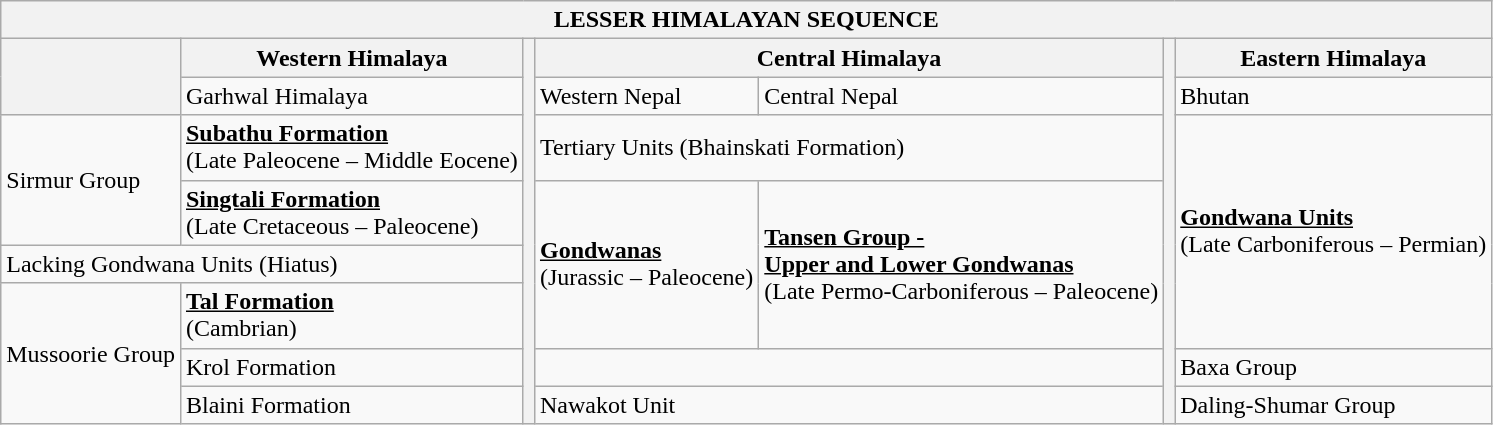<table class="wikitable">
<tr>
<th colspan="7">LESSER HIMALAYAN SEQUENCE</th>
</tr>
<tr>
<th rowspan="2"></th>
<th>Western Himalaya</th>
<th rowspan="8"></th>
<th colspan="2">Central Himalaya</th>
<th rowspan="8"></th>
<th>Eastern Himalaya</th>
</tr>
<tr>
<td>Garhwal Himalaya</td>
<td>Western Nepal</td>
<td>Central Nepal</td>
<td>Bhutan</td>
</tr>
<tr>
<td rowspan="2">Sirmur Group</td>
<td><strong><u>Subathu Formation</u></strong><br>(Late Paleocene – Middle Eocene)</td>
<td colspan="2">Tertiary Units (Bhainskati Formation)</td>
<td rowspan="4"><strong><u>Gondwana Units</u></strong><br>(Late Carboniferous – Permian)</td>
</tr>
<tr>
<td><strong><u>Singtali Formation</u></strong><br>(Late Cretaceous – Paleocene)</td>
<td rowspan="3"><strong><u>Gondwanas</u></strong><br>(Jurassic – Paleocene)</td>
<td rowspan="3"><strong><u>Tansen Group -</u></strong><br><strong><u>Upper and Lower Gondwanas</u></strong><br>(Late Permo-Carboniferous – Paleocene)</td>
</tr>
<tr>
<td colspan="2">Lacking Gondwana Units (Hiatus)</td>
</tr>
<tr>
<td rowspan="3">Mussoorie Group</td>
<td><strong><u>Tal Formation</u></strong><br>(Cambrian)</td>
</tr>
<tr>
<td>Krol Formation</td>
<td colspan="2"></td>
<td>Baxa Group</td>
</tr>
<tr>
<td>Blaini Formation</td>
<td colspan="2">Nawakot Unit</td>
<td>Daling-Shumar Group</td>
</tr>
</table>
